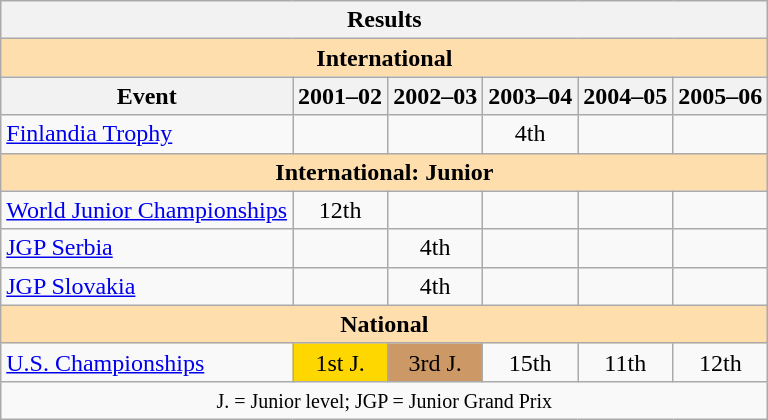<table class="wikitable" style="text-align:center">
<tr>
<th colspan=6 align=center><strong>Results</strong></th>
</tr>
<tr>
<th style="background-color: #ffdead; " colspan=6 align=center><strong>International</strong></th>
</tr>
<tr>
<th>Event</th>
<th>2001–02</th>
<th>2002–03</th>
<th>2003–04</th>
<th>2004–05</th>
<th>2005–06</th>
</tr>
<tr>
<td align=left><a href='#'>Finlandia Trophy</a></td>
<td></td>
<td></td>
<td>4th</td>
<td></td>
<td></td>
</tr>
<tr>
<th style="background-color: #ffdead; " colspan=6 align=center><strong>International: Junior</strong></th>
</tr>
<tr>
<td align=left><a href='#'>World Junior Championships</a></td>
<td>12th</td>
<td></td>
<td></td>
<td></td>
<td></td>
</tr>
<tr>
<td align=left><a href='#'>JGP Serbia</a></td>
<td></td>
<td>4th</td>
<td></td>
<td></td>
<td></td>
</tr>
<tr>
<td align=left><a href='#'>JGP Slovakia</a></td>
<td></td>
<td>4th</td>
<td></td>
<td></td>
<td></td>
</tr>
<tr>
<th style="background-color: #ffdead; " colspan=6 align=center><strong>National</strong></th>
</tr>
<tr>
<td align=left><a href='#'>U.S. Championships</a></td>
<td bgcolor=gold>1st J.</td>
<td bgcolor=cc9966>3rd J.</td>
<td>15th</td>
<td>11th</td>
<td>12th</td>
</tr>
<tr>
<td colspan=6 align=center><small> J. = Junior level; JGP = Junior Grand Prix </small></td>
</tr>
</table>
